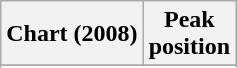<table class="wikitable sortable plainrowheaders">
<tr>
<th>Chart (2008)</th>
<th>Peak<br>position</th>
</tr>
<tr>
</tr>
<tr>
</tr>
<tr>
</tr>
</table>
